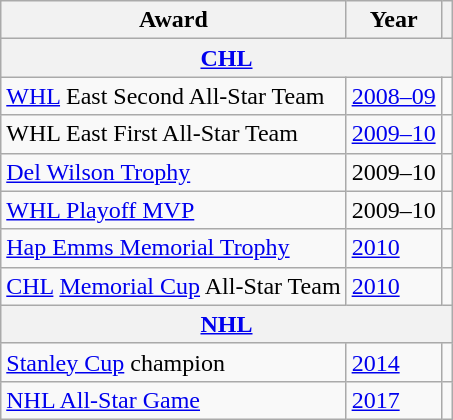<table class="wikitable">
<tr>
<th>Award</th>
<th>Year</th>
<th></th>
</tr>
<tr>
<th colspan="3"><a href='#'>CHL</a></th>
</tr>
<tr>
<td><a href='#'>WHL</a> East Second All-Star Team</td>
<td><a href='#'>2008–09</a></td>
<td></td>
</tr>
<tr>
<td>WHL East First All-Star Team</td>
<td><a href='#'>2009–10</a></td>
<td></td>
</tr>
<tr>
<td><a href='#'>Del Wilson Trophy</a></td>
<td>2009–10</td>
<td></td>
</tr>
<tr>
<td><a href='#'>WHL Playoff MVP</a></td>
<td>2009–10</td>
<td></td>
</tr>
<tr>
<td><a href='#'>Hap Emms Memorial Trophy</a></td>
<td><a href='#'>2010</a></td>
<td></td>
</tr>
<tr>
<td><a href='#'>CHL</a> <a href='#'>Memorial Cup</a> All-Star Team</td>
<td><a href='#'>2010</a></td>
<td></td>
</tr>
<tr>
<th colspan="3"><a href='#'>NHL</a></th>
</tr>
<tr>
<td><a href='#'>Stanley Cup</a> champion</td>
<td><a href='#'>2014</a></td>
<td></td>
</tr>
<tr>
<td><a href='#'>NHL All-Star Game</a></td>
<td><a href='#'>2017</a></td>
<td></td>
</tr>
</table>
